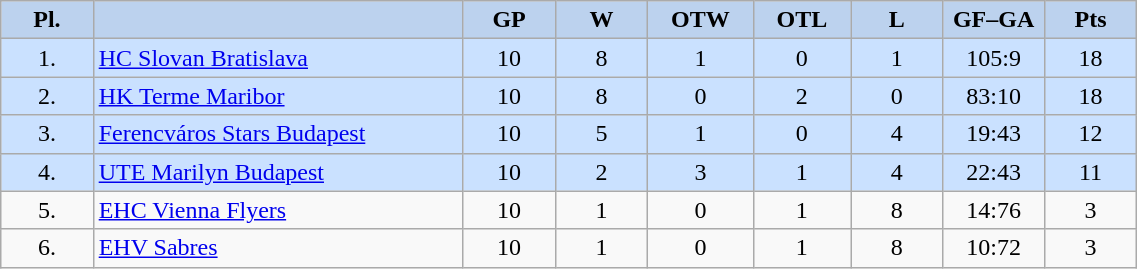<table class="wikitable" width="60%">
<tr style="font-weight:bold; background-color:#BCD2EE;" align="center" |>
<td width="5%">Pl.</td>
<td width="20%"></td>
<td width="5%">GP</td>
<td width="5%">W</td>
<td width="5%">OTW</td>
<td width="5%">OTL</td>
<td width="5%">L</td>
<td width="5%">GF–GA</td>
<td width="5%">Pts</td>
</tr>
<tr align="center" bgcolor="#CAE1FF">
<td>1.</td>
<td align="left"> <a href='#'>HC Slovan Bratislava</a></td>
<td>10</td>
<td>8</td>
<td>1</td>
<td>0</td>
<td>1</td>
<td>105:9</td>
<td>18</td>
</tr>
<tr align="center" bgcolor="#CAE1FF">
<td>2.</td>
<td align="left"> <a href='#'>HK Terme Maribor</a></td>
<td>10</td>
<td>8</td>
<td>0</td>
<td>2</td>
<td>0</td>
<td>83:10</td>
<td>18</td>
</tr>
<tr align="center" bgcolor="#CAE1FF">
<td>3.</td>
<td align="left"> <a href='#'>Ferencváros Stars Budapest</a></td>
<td>10</td>
<td>5</td>
<td>1</td>
<td>0</td>
<td>4</td>
<td>19:43</td>
<td>12</td>
</tr>
<tr align="center" bgcolor="#CAE1FF">
<td>4.</td>
<td align="left"> <a href='#'>UTE Marilyn Budapest</a></td>
<td>10</td>
<td>2</td>
<td>3</td>
<td>1</td>
<td>4</td>
<td>22:43</td>
<td>11</td>
</tr>
<tr align="center">
<td>5.</td>
<td align="left"> <a href='#'>EHC Vienna Flyers</a></td>
<td>10</td>
<td>1</td>
<td>0</td>
<td>1</td>
<td>8</td>
<td>14:76</td>
<td>3</td>
</tr>
<tr align="center">
<td>6.</td>
<td align="left"> <a href='#'>EHV Sabres</a></td>
<td>10</td>
<td>1</td>
<td>0</td>
<td>1</td>
<td>8</td>
<td>10:72</td>
<td>3</td>
</tr>
</table>
